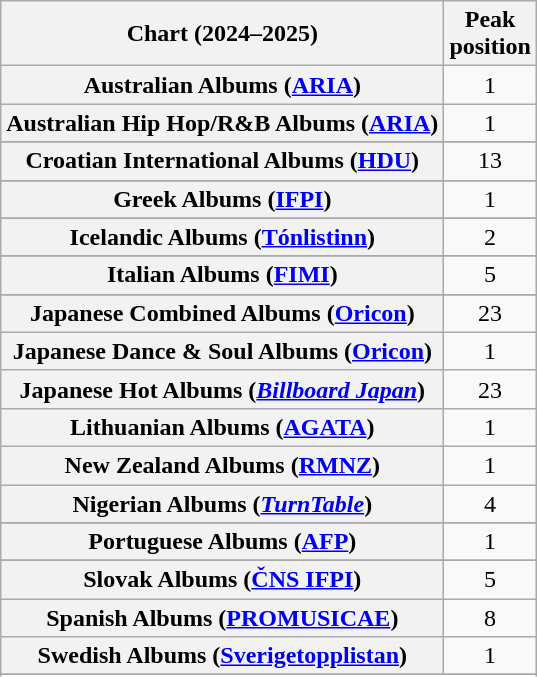<table class="wikitable sortable plainrowheaders" style="text-align:center">
<tr>
<th scope="col">Chart (2024–2025)</th>
<th scope="col">Peak<br>position</th>
</tr>
<tr>
<th scope="row">Australian Albums (<a href='#'>ARIA</a>)</th>
<td>1</td>
</tr>
<tr>
<th scope="row">Australian Hip Hop/R&B Albums (<a href='#'>ARIA</a>)</th>
<td>1</td>
</tr>
<tr>
</tr>
<tr>
</tr>
<tr>
</tr>
<tr>
</tr>
<tr>
<th scope="row">Croatian International Albums (<a href='#'>HDU</a>)</th>
<td>13</td>
</tr>
<tr>
</tr>
<tr>
</tr>
<tr>
</tr>
<tr>
</tr>
<tr>
</tr>
<tr>
</tr>
<tr>
<th scope="row">Greek Albums (<a href='#'>IFPI</a>)</th>
<td>1</td>
</tr>
<tr>
</tr>
<tr>
<th scope="row">Icelandic Albums (<a href='#'>Tónlistinn</a>)</th>
<td>2</td>
</tr>
<tr>
</tr>
<tr>
<th scope="row">Italian Albums (<a href='#'>FIMI</a>)</th>
<td>5</td>
</tr>
<tr>
</tr>
<tr>
<th scope="row">Japanese Combined Albums (<a href='#'>Oricon</a>)</th>
<td>23</td>
</tr>
<tr>
<th scope="row">Japanese Dance & Soul Albums (<a href='#'>Oricon</a>)</th>
<td>1</td>
</tr>
<tr>
<th scope="row">Japanese Hot Albums (<em><a href='#'>Billboard Japan</a></em>)</th>
<td>23</td>
</tr>
<tr>
<th scope="row">Lithuanian Albums (<a href='#'>AGATA</a>)</th>
<td>1</td>
</tr>
<tr>
<th scope="row">New Zealand Albums (<a href='#'>RMNZ</a>)</th>
<td>1</td>
</tr>
<tr>
<th scope="row">Nigerian Albums (<a href='#'><em>TurnTable</em></a>)</th>
<td>4</td>
</tr>
<tr>
</tr>
<tr>
</tr>
<tr>
<th scope="row">Portuguese Albums (<a href='#'>AFP</a>)</th>
<td>1</td>
</tr>
<tr>
</tr>
<tr>
<th scope="row">Slovak Albums (<a href='#'>ČNS IFPI</a>)</th>
<td>5</td>
</tr>
<tr>
<th scope="row">Spanish Albums (<a href='#'>PROMUSICAE</a>)</th>
<td>8</td>
</tr>
<tr>
<th scope="row">Swedish Albums (<a href='#'>Sverigetopplistan</a>)</th>
<td>1</td>
</tr>
<tr>
</tr>
<tr>
</tr>
<tr>
</tr>
<tr>
</tr>
<tr>
</tr>
</table>
